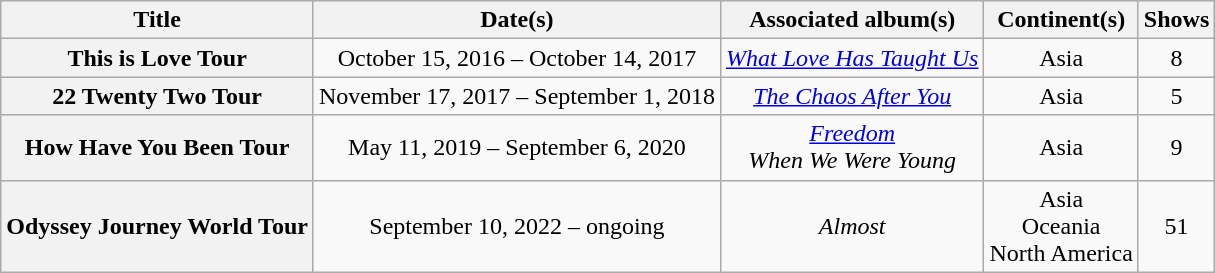<table class="wikitable sortable plainrowheaders" style="text-align:center;">
<tr>
<th scope="col">Title</th>
<th scope="col">Date(s)</th>
<th scope="col">Associated album(s)</th>
<th scope="col">Continent(s)</th>
<th scope="col">Shows</th>
</tr>
<tr>
<th scope="row">This is Love Tour</th>
<td>October 15, 2016 – October 14, 2017</td>
<td><em><a href='#'>What Love Has Taught Us</a></em></td>
<td>Asia</td>
<td>8</td>
</tr>
<tr>
<th scope="row">22 Twenty Two Tour</th>
<td>November 17, 2017 – September 1, 2018</td>
<td><em><a href='#'>The Chaos After You</a></em></td>
<td>Asia</td>
<td>5</td>
</tr>
<tr>
<th scope="row">How Have You Been Tour</th>
<td>May 11, 2019 – September 6, 2020</td>
<td><em><a href='#'>Freedom</a></em><br><em>When We Were Young</em></td>
<td>Asia</td>
<td>9</td>
</tr>
<tr>
<th scope="row">Odyssey Journey World Tour</th>
<td>September 10, 2022 – ongoing</td>
<td><em>Almost</em></td>
<td>Asia<br>Oceania<br>North America</td>
<td>51</td>
</tr>
</table>
